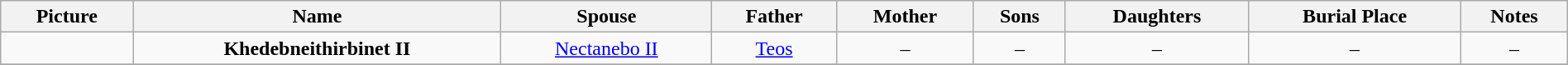<table width=100% class="wikitable" style="text-align:center;">
<tr>
<th>Picture</th>
<th>Name</th>
<th>Spouse</th>
<th>Father</th>
<th>Mother</th>
<th>Sons</th>
<th>Daughters</th>
<th>Burial Place</th>
<th>Notes</th>
</tr>
<tr>
<td></td>
<td><strong>Khedebneithirbinet II</strong><br></td>
<td><a href='#'>Nectanebo II</a></td>
<td><a href='#'>Teos</a></td>
<td>–</td>
<td>–</td>
<td>–</td>
<td>–</td>
<td>–</td>
</tr>
<tr>
</tr>
</table>
